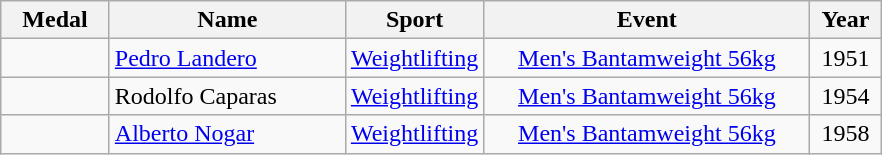<table class="wikitable"  style="font-size:100%;  text-align:center;">
<tr>
<th width="65">Medal</th>
<th width="150">Name</th>
<th width="80">Sport</th>
<th width="210">Event</th>
<th width="40">Year</th>
</tr>
<tr>
<td></td>
<td align=left><a href='#'>Pedro Landero</a></td>
<td><a href='#'>Weightlifting</a></td>
<td><a href='#'>Men's Bantamweight 56kg</a></td>
<td>1951</td>
</tr>
<tr>
<td></td>
<td align=left>Rodolfo Caparas</td>
<td><a href='#'>Weightlifting</a></td>
<td><a href='#'>Men's Bantamweight 56kg</a></td>
<td>1954</td>
</tr>
<tr>
<td></td>
<td align=left><a href='#'>Alberto Nogar</a></td>
<td><a href='#'>Weightlifting</a></td>
<td><a href='#'>Men's Bantamweight 56kg</a></td>
<td>1958</td>
</tr>
</table>
